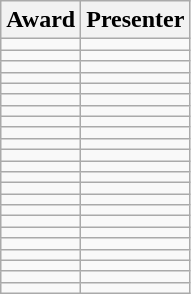<table class="wikitable">
<tr>
<th>Award</th>
<th>Presenter</th>
</tr>
<tr>
<td></td>
<td></td>
</tr>
<tr>
<td></td>
<td></td>
</tr>
<tr>
<td></td>
<td></td>
</tr>
<tr>
<td></td>
<td></td>
</tr>
<tr>
<td></td>
<td></td>
</tr>
<tr>
<td></td>
<td></td>
</tr>
<tr>
<td></td>
<td></td>
</tr>
<tr>
<td></td>
<td></td>
</tr>
<tr>
<td></td>
<td></td>
</tr>
<tr>
<td></td>
<td></td>
</tr>
<tr>
<td></td>
<td></td>
</tr>
<tr>
<td></td>
<td></td>
</tr>
<tr>
<td></td>
<td></td>
</tr>
<tr>
<td></td>
<td></td>
</tr>
<tr>
<td></td>
<td></td>
</tr>
<tr>
<td></td>
<td></td>
</tr>
<tr>
<td></td>
<td></td>
</tr>
<tr>
<td></td>
<td></td>
</tr>
<tr>
<td></td>
<td></td>
</tr>
<tr>
<td></td>
<td></td>
</tr>
<tr>
<td></td>
<td></td>
</tr>
<tr>
<td></td>
<td></td>
</tr>
<tr>
<td></td>
<td></td>
</tr>
</table>
